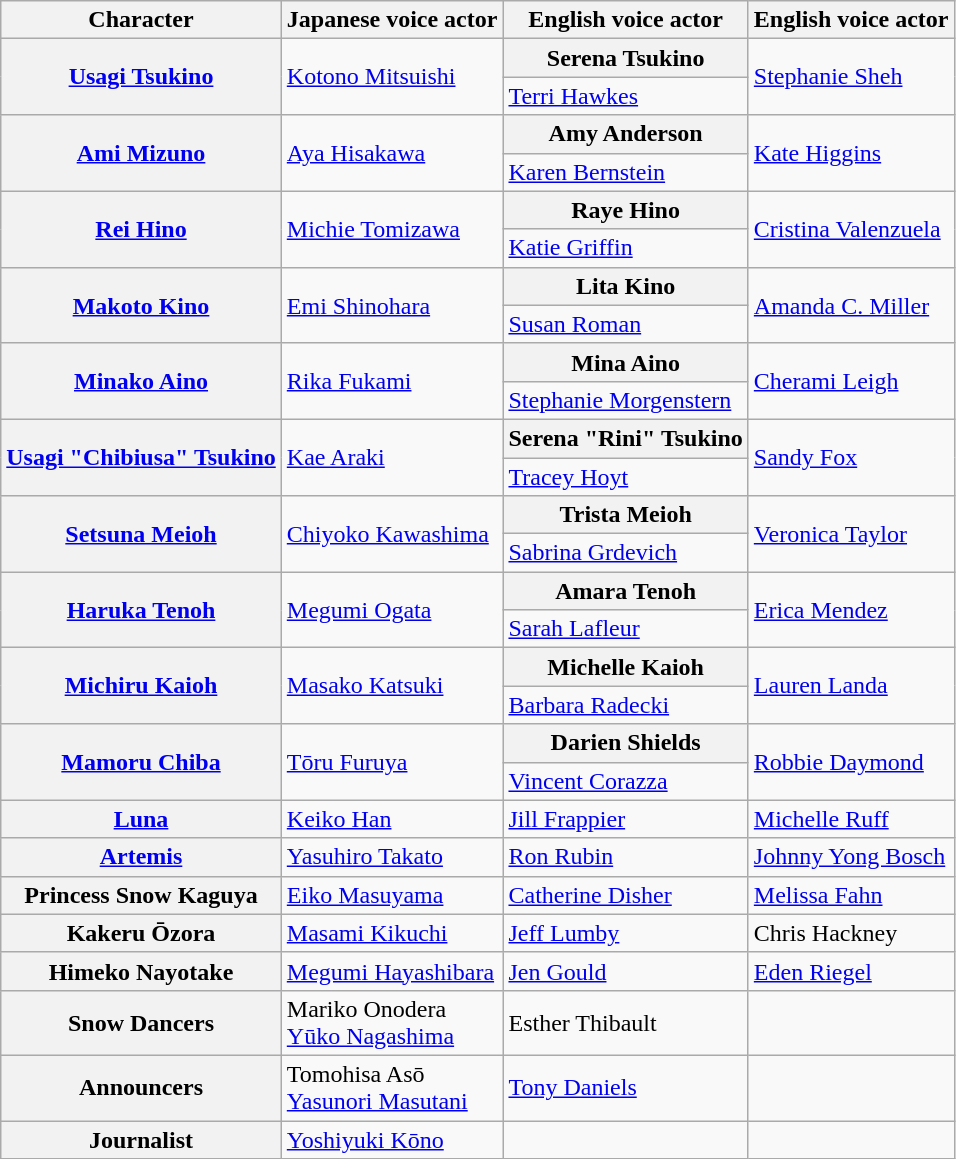<table class="wikitable plainrowheaders">
<tr>
<th scope="col">Character</th>
<th scope="col">Japanese voice actor</th>
<th scope="col">English voice actor<br></th>
<th scope="col">English voice actor<br></th>
</tr>
<tr>
<th rowspan="2" scope="row"><a href='#'>Usagi Tsukino</a></th>
<td rowspan="2"><a href='#'>Kotono Mitsuishi</a></td>
<th>Serena Tsukino</th>
<td rowspan="2"><a href='#'>Stephanie Sheh</a></td>
</tr>
<tr>
<td><a href='#'>Terri Hawkes</a></td>
</tr>
<tr>
<th rowspan="2" scope="row"><a href='#'>Ami Mizuno</a></th>
<td rowspan="2"><a href='#'>Aya Hisakawa</a></td>
<th>Amy Anderson</th>
<td rowspan="2"><a href='#'>Kate Higgins</a></td>
</tr>
<tr>
<td><a href='#'>Karen Bernstein</a></td>
</tr>
<tr>
<th rowspan="2" scope="row"><a href='#'>Rei Hino</a></th>
<td rowspan="2"><a href='#'>Michie Tomizawa</a></td>
<th>Raye Hino</th>
<td rowspan="2"><a href='#'>Cristina Valenzuela</a></td>
</tr>
<tr>
<td><a href='#'>Katie Griffin</a></td>
</tr>
<tr>
<th rowspan="2" scope="row"><a href='#'>Makoto Kino</a></th>
<td rowspan="2"><a href='#'>Emi Shinohara</a></td>
<th>Lita Kino</th>
<td rowspan="2"><a href='#'>Amanda C. Miller</a></td>
</tr>
<tr>
<td><a href='#'>Susan Roman</a></td>
</tr>
<tr>
<th rowspan="2" scope="row"><a href='#'>Minako Aino</a></th>
<td rowspan="2"><a href='#'>Rika Fukami</a></td>
<th>Mina Aino</th>
<td rowspan="2"><a href='#'>Cherami Leigh</a></td>
</tr>
<tr>
<td><a href='#'>Stephanie Morgenstern</a></td>
</tr>
<tr>
<th rowspan="2" scope="row"><a href='#'>Usagi "Chibiusa" Tsukino</a></th>
<td rowspan="2"><a href='#'>Kae Araki</a></td>
<th>Serena "Rini" Tsukino</th>
<td rowspan="2"><a href='#'>Sandy Fox</a></td>
</tr>
<tr>
<td><a href='#'>Tracey Hoyt</a></td>
</tr>
<tr>
<th rowspan="2" scope="row"><a href='#'>Setsuna Meioh</a></th>
<td rowspan="2"><a href='#'>Chiyoko Kawashima</a></td>
<th>Trista Meioh</th>
<td rowspan="2"><a href='#'>Veronica Taylor</a></td>
</tr>
<tr>
<td><a href='#'>Sabrina Grdevich</a></td>
</tr>
<tr>
<th rowspan="2" scope="row"><a href='#'>Haruka Tenoh</a></th>
<td rowspan="2"><a href='#'>Megumi Ogata</a></td>
<th>Amara Tenoh</th>
<td rowspan="2"><a href='#'>Erica Mendez</a></td>
</tr>
<tr>
<td><a href='#'>Sarah Lafleur</a></td>
</tr>
<tr>
<th rowspan="2" scope="row"><a href='#'>Michiru Kaioh</a></th>
<td rowspan="2"><a href='#'>Masako Katsuki</a></td>
<th>Michelle Kaioh</th>
<td rowspan="2"><a href='#'>Lauren Landa</a></td>
</tr>
<tr>
<td><a href='#'>Barbara Radecki</a></td>
</tr>
<tr>
<th rowspan="2" scope="row"><a href='#'>Mamoru Chiba</a></th>
<td rowspan="2"><a href='#'>Tōru Furuya</a></td>
<th>Darien Shields</th>
<td rowspan="2"><a href='#'>Robbie Daymond</a></td>
</tr>
<tr>
<td><a href='#'>Vincent Corazza</a></td>
</tr>
<tr>
<th scope="row"><a href='#'>Luna</a></th>
<td><a href='#'>Keiko Han</a></td>
<td><a href='#'>Jill Frappier</a></td>
<td><a href='#'>Michelle Ruff</a></td>
</tr>
<tr>
<th scope="row"><a href='#'>Artemis</a></th>
<td><a href='#'>Yasuhiro Takato</a></td>
<td><a href='#'>Ron Rubin</a></td>
<td><a href='#'>Johnny Yong Bosch</a></td>
</tr>
<tr>
<th scope="row">Princess Snow Kaguya</th>
<td><a href='#'>Eiko Masuyama</a></td>
<td><a href='#'>Catherine Disher</a></td>
<td><a href='#'>Melissa Fahn</a></td>
</tr>
<tr>
<th scope="row">Kakeru Ōzora</th>
<td><a href='#'>Masami Kikuchi</a></td>
<td><a href='#'>Jeff Lumby</a></td>
<td>Chris Hackney</td>
</tr>
<tr>
<th scope="row">Himeko Nayotake</th>
<td><a href='#'>Megumi Hayashibara</a></td>
<td><a href='#'>Jen Gould</a></td>
<td><a href='#'>Eden Riegel</a></td>
</tr>
<tr>
<th scope="row">Snow Dancers</th>
<td>Mariko Onodera<br><a href='#'>Yūko Nagashima</a></td>
<td>Esther Thibault</td>
<td></td>
</tr>
<tr>
<th scope="row">Announcers</th>
<td>Tomohisa Asō<br><a href='#'>Yasunori Masutani</a></td>
<td><a href='#'>Tony Daniels</a></td>
<td></td>
</tr>
<tr>
<th scope="row">Journalist</th>
<td><a href='#'>Yoshiyuki Kōno</a></td>
<td></td>
<td></td>
</tr>
</table>
